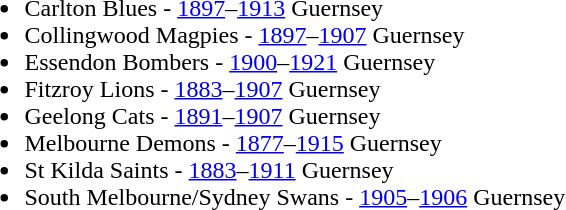<table>
<tr>
<td></td>
<td></td>
<td></td>
<td></td>
</tr>
<tr>
<td></td>
<td></td>
<td></td>
<td></td>
</tr>
<tr>
<td></td>
<td></td>
<td></td>
<td></td>
</tr>
<tr>
<td></td>
<td></td>
<td></td>
<td></td>
</tr>
<tr>
<td><br><ul><li>Carlton Blues - <a href='#'>1897</a>–<a href='#'>1913</a> Guernsey</li><li>Collingwood Magpies - <a href='#'>1897</a>–<a href='#'>1907</a> Guernsey</li><li>Essendon Bombers - <a href='#'>1900</a>–<a href='#'>1921</a> Guernsey</li><li>Fitzroy Lions - <a href='#'>1883</a>–<a href='#'>1907</a> Guernsey</li><li>Geelong Cats - <a href='#'>1891</a>–<a href='#'>1907</a> Guernsey</li><li>Melbourne Demons - <a href='#'>1877</a>–<a href='#'>1915</a> Guernsey</li><li>St Kilda Saints - <a href='#'>1883</a>–<a href='#'>1911</a> Guernsey</li><li>South Melbourne/Sydney Swans - <a href='#'>1905</a>–<a href='#'>1906</a> Guernsey</li></ul></td>
</tr>
</table>
